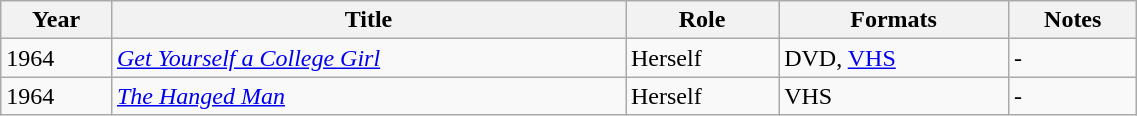<table class="wikitable" style="width:60%;">
<tr>
<th>Year</th>
<th>Title</th>
<th>Role</th>
<th>Formats</th>
<th>Notes</th>
</tr>
<tr>
<td>1964</td>
<td><em><a href='#'>Get Yourself a College Girl</a></em></td>
<td>Herself</td>
<td>DVD, <a href='#'>VHS</a></td>
<td>-</td>
</tr>
<tr>
<td>1964</td>
<td><em><a href='#'>The Hanged Man</a></em></td>
<td>Herself</td>
<td>VHS</td>
<td>-</td>
</tr>
</table>
